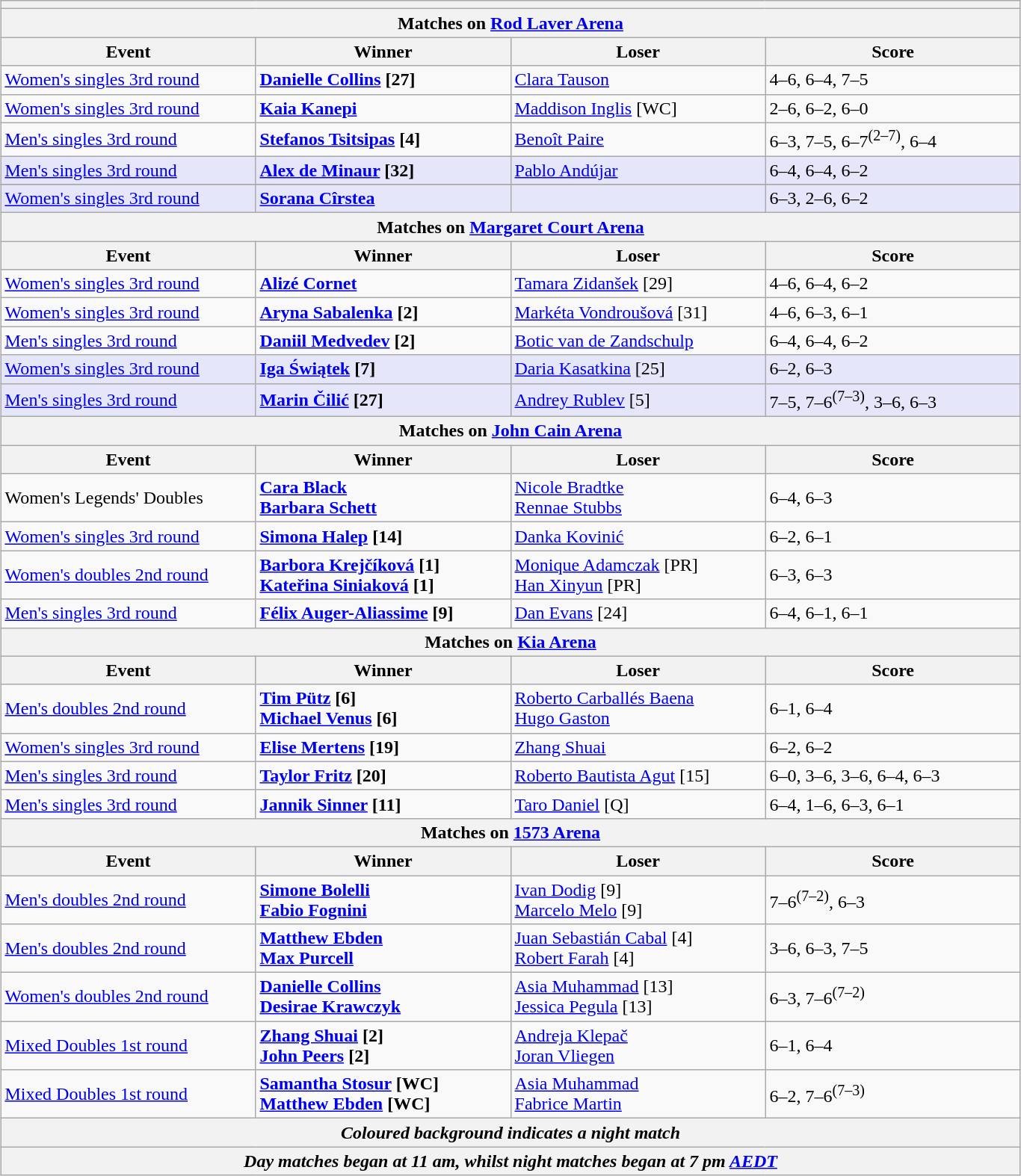<table class="wikitable collapsible uncollapsed" style="margin:auto;">
<tr>
<th colspan=4></th>
</tr>
<tr>
<th colspan=4><strong>Matches on <a href='#'>Rod Laver Arena</a></strong></th>
</tr>
<tr>
<th style="width:220px;">Event</th>
<th style="width:220px;">Winner</th>
<th style="width:220px;">Loser</th>
<th style="width:220px;">Score</th>
</tr>
<tr>
<td><a href='#'>Women's singles 3rd round</a></td>
<td><strong> <a href='#'>Danielle Collins</a> [27]</strong></td>
<td> <a href='#'>Clara Tauson</a></td>
<td>4–6, 6–4, 7–5</td>
</tr>
<tr>
<td><a href='#'>Women's singles 3rd round</a></td>
<td><strong> <a href='#'>Kaia Kanepi</a></strong></td>
<td> <a href='#'>Maddison Inglis</a> [WC]</td>
<td>2–6, 6–2, 6–0</td>
</tr>
<tr>
<td><a href='#'>Men's singles 3rd round</a></td>
<td><strong> <a href='#'>Stefanos Tsitsipas</a> [4]</strong></td>
<td> <a href='#'>Benoît Paire</a></td>
<td>6–3, 7–5, 6–7<sup>(2–7)</sup>, 6–4</td>
</tr>
<tr bgcolor=lavender>
<td><a href='#'>Men's singles 3rd round</a></td>
<td><strong> <a href='#'>Alex de Minaur</a> [32]</strong></td>
<td> <a href='#'>Pablo Andújar</a></td>
<td>6–4, 6–4, 6–2</td>
</tr>
<tr>
</tr>
<tr bgcolor=lavender>
<td><a href='#'>Women's singles 3rd round</a></td>
<td><strong> <a href='#'>Sorana Cîrstea</a></strong></td>
<td></td>
<td>6–3, 2–6, 6–2</td>
</tr>
<tr>
<th colspan=4><strong>Matches on <a href='#'>Margaret Court Arena</a></strong></th>
</tr>
<tr>
<th style="width:220px;">Event</th>
<th style="width:220px;">Winner</th>
<th style="width:220px;">Loser</th>
<th style="width:220px;">Score</th>
</tr>
<tr>
<td><a href='#'>Women's singles 3rd round</a></td>
<td><strong> <a href='#'>Alizé Cornet</a></strong></td>
<td> <a href='#'>Tamara Zidanšek</a> [29]</td>
<td>4–6, 6–4, 6–2</td>
</tr>
<tr>
<td><a href='#'>Women's singles 3rd round</a></td>
<td><strong> <a href='#'>Aryna Sabalenka</a> [2]</strong></td>
<td> <a href='#'>Markéta Vondroušová</a> [31]</td>
<td>4–6, 6–3, 6–1</td>
</tr>
<tr>
<td><a href='#'>Men's singles 3rd round</a></td>
<td><strong> <a href='#'>Daniil Medvedev</a> [2]</strong></td>
<td> <a href='#'>Botic van de Zandschulp</a></td>
<td>6–4, 6–4, 6–2</td>
</tr>
<tr bgcolor=lavender>
<td><a href='#'>Women's singles 3rd round</a></td>
<td><strong> <a href='#'>Iga Świątek</a> [7]</strong></td>
<td> <a href='#'>Daria Kasatkina</a> [25]</td>
<td>6–2, 6–3</td>
</tr>
<tr bgcolor=lavender>
<td><a href='#'>Men's singles 3rd round</a></td>
<td><strong> <a href='#'>Marin Čilić</a> [27]</strong></td>
<td> <a href='#'>Andrey Rublev</a> [5]</td>
<td>7–5, 7–6<sup>(7–3)</sup>, 3–6, 6–3</td>
</tr>
<tr>
<th colspan=4><strong>Matches on <a href='#'>John Cain Arena</a></strong></th>
</tr>
<tr>
<th style="width:220px;">Event</th>
<th style="width:220px;">Winner</th>
<th style="width:220px;">Loser</th>
<th style="width:220px;">Score</th>
</tr>
<tr>
<td>Women's Legends' Doubles</td>
<td><strong> <a href='#'>Cara Black</a> <br>  <a href='#'>Barbara Schett</a></strong></td>
<td> <a href='#'>Nicole Bradtke</a> <br>  <a href='#'>Rennae Stubbs</a></td>
<td>6–4, 6–3</td>
</tr>
<tr>
<td><a href='#'>Women's singles 3rd round</a></td>
<td><strong> <a href='#'>Simona Halep</a> [14]</strong></td>
<td> <a href='#'>Danka Kovinić</a></td>
<td>6–2, 6–1</td>
</tr>
<tr>
<td><a href='#'>Women's doubles 2nd round</a></td>
<td><strong> <a href='#'>Barbora Krejčíková</a> [1] <br>  <a href='#'>Kateřina Siniaková</a> [1]</strong></td>
<td> <a href='#'>Monique Adamczak</a> [PR] <br>  <a href='#'>Han Xinyun</a> [PR]</td>
<td>6–3, 6–3</td>
</tr>
<tr>
<td><a href='#'>Men's singles 3rd round</a></td>
<td><strong> <a href='#'>Félix Auger-Aliassime</a> [9]</strong></td>
<td> <a href='#'>Dan Evans</a> [24]</td>
<td>6–4, 6–1, 6–1</td>
</tr>
<tr>
<th colspan=4><strong>Matches on <a href='#'>Kia Arena</a></strong></th>
</tr>
<tr>
<th style="width:220px;">Event</th>
<th style="width:220px;">Winner</th>
<th style="width:220px;">Loser</th>
<th style="width:220px;">Score</th>
</tr>
<tr>
<td><a href='#'>Men's doubles 2nd round</a></td>
<td><strong> <a href='#'>Tim Pütz</a> [6] <br>  <a href='#'>Michael Venus</a> [6]</strong></td>
<td> <a href='#'>Roberto Carballés Baena</a> <br>  <a href='#'>Hugo Gaston</a></td>
<td>6–1, 6–4</td>
</tr>
<tr>
<td><a href='#'>Women's singles 3rd round</a></td>
<td><strong> <a href='#'>Elise Mertens</a> [19]</strong></td>
<td> <a href='#'>Zhang Shuai</a></td>
<td>6–2, 6–2</td>
</tr>
<tr>
<td><a href='#'>Men's singles 3rd round</a></td>
<td><strong> <a href='#'>Taylor Fritz</a> [20]</strong></td>
<td> <a href='#'>Roberto Bautista Agut</a> [15]</td>
<td>6–0, 3–6, 3–6, 6–4, 6–3</td>
</tr>
<tr>
<td><a href='#'>Men's singles 3rd round</a></td>
<td><strong> <a href='#'>Jannik Sinner</a> [11]</strong></td>
<td> <a href='#'>Taro Daniel</a> [Q]</td>
<td>6–4, 1–6, 6–3, 6–1</td>
</tr>
<tr>
<th colspan=4><strong>Matches on <a href='#'>1573 Arena</a></strong></th>
</tr>
<tr>
<th style="width:220px;">Event</th>
<th style="width:220px;">Winner</th>
<th style="width:220px;">Loser</th>
<th style="width:220px;">Score</th>
</tr>
<tr>
<td><a href='#'>Men's doubles 2nd round</a></td>
<td><strong> <a href='#'>Simone Bolelli</a> <br>  <a href='#'>Fabio Fognini</a></strong></td>
<td> <a href='#'>Ivan Dodig</a> [9]<br>  <a href='#'>Marcelo Melo</a> [9]</td>
<td>7–6<sup>(7–2)</sup>, 6–3</td>
</tr>
<tr>
<td><a href='#'>Men's doubles 2nd round</a></td>
<td><strong> <a href='#'>Matthew Ebden</a> <br>  <a href='#'>Max Purcell</a></strong></td>
<td> <a href='#'>Juan Sebastián Cabal</a> [4] <br>  <a href='#'>Robert Farah</a> [4]</td>
<td>3–6, 6–3, 7–5</td>
</tr>
<tr>
<td><a href='#'>Women's doubles 2nd round</a></td>
<td><strong> <a href='#'>Danielle Collins</a></strong><br><strong> <a href='#'>Desirae Krawczyk</a></strong></td>
<td> <a href='#'>Asia Muhammad</a> [13]<br> <a href='#'>Jessica Pegula</a> [13]</td>
<td>6–3, 7–6<sup>(7–2)</sup></td>
</tr>
<tr>
<td><a href='#'>Mixed Doubles 1st round</a></td>
<td><strong> <a href='#'>Zhang Shuai</a> [2]</strong><br><strong> <a href='#'>John Peers</a> [2]</strong></td>
<td> <a href='#'>Andreja Klepač</a><br> <a href='#'>Joran Vliegen</a></td>
<td>6–1, 6–4</td>
</tr>
<tr>
<td><a href='#'>Mixed Doubles 1st round</a></td>
<td><strong> <a href='#'>Samantha Stosur</a> [WC]</strong><br><strong> <a href='#'>Matthew Ebden</a> [WC]</strong></td>
<td> <a href='#'>Asia Muhammad</a> <br>  <a href='#'>Fabrice Martin</a></td>
<td>6–2, 7–6<sup>(7–3)</sup></td>
</tr>
<tr>
<th colspan=4><em>Coloured background indicates a night match</em></th>
</tr>
<tr>
<th colspan=4><em>Day matches began at 11 am, whilst night matches began at 7 pm <a href='#'>AEDT</a></em></th>
</tr>
</table>
